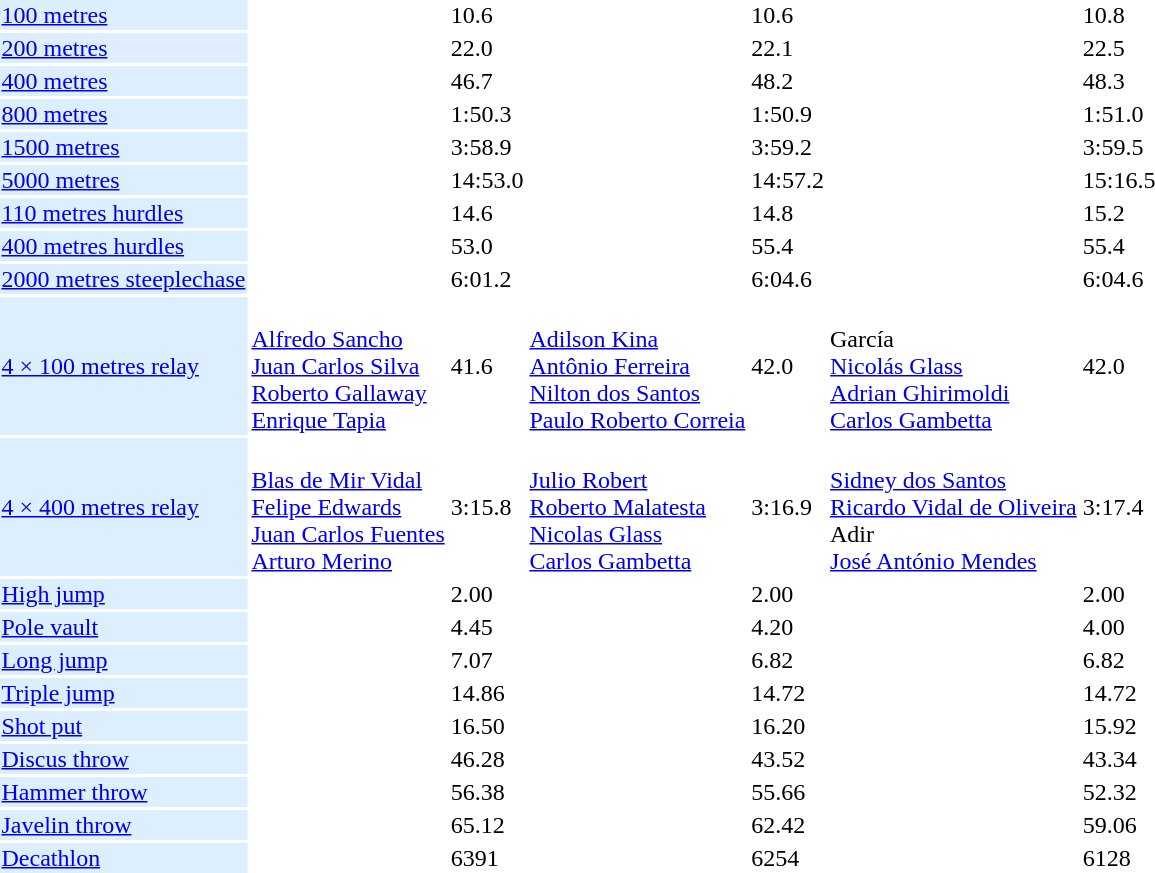<table>
<tr>
<td bgcolor = DDEEFF><a href='#'>100 metres</a></td>
<td></td>
<td>10.6</td>
<td></td>
<td>10.6</td>
<td></td>
<td>10.8</td>
</tr>
<tr>
<td bgcolor = DDEEFF><a href='#'>200 metres</a></td>
<td></td>
<td>22.0</td>
<td></td>
<td>22.1</td>
<td></td>
<td>22.5</td>
</tr>
<tr>
<td bgcolor = DDEEFF><a href='#'>400 metres</a></td>
<td></td>
<td>46.7</td>
<td></td>
<td>48.2</td>
<td></td>
<td>48.3</td>
</tr>
<tr>
<td bgcolor = DDEEFF><a href='#'>800 metres</a></td>
<td></td>
<td>1:50.3</td>
<td></td>
<td>1:50.9</td>
<td></td>
<td>1:51.0</td>
</tr>
<tr>
<td bgcolor = DDEEFF><a href='#'>1500 metres</a></td>
<td></td>
<td>3:58.9</td>
<td></td>
<td>3:59.2</td>
<td></td>
<td>3:59.5</td>
</tr>
<tr>
<td bgcolor = DDEEFF><a href='#'>5000 metres</a></td>
<td></td>
<td>14:53.0</td>
<td></td>
<td>14:57.2</td>
<td></td>
<td>15:16.5</td>
</tr>
<tr>
<td bgcolor = DDEEFF><a href='#'>110 metres hurdles</a></td>
<td></td>
<td>14.6</td>
<td></td>
<td>14.8</td>
<td></td>
<td>15.2</td>
</tr>
<tr>
<td bgcolor = DDEEFF><a href='#'>400 metres hurdles</a></td>
<td></td>
<td>53.0</td>
<td></td>
<td>55.4</td>
<td></td>
<td>55.4</td>
</tr>
<tr>
<td bgcolor = DDEEFF><a href='#'>2000 metres steeplechase</a></td>
<td></td>
<td>6:01.2</td>
<td></td>
<td>6:04.6</td>
<td></td>
<td>6:04.6</td>
</tr>
<tr>
<td bgcolor = DDEEFF><a href='#'>4 × 100 metres relay</a></td>
<td><br><a href='#'>Alfredo Sancho</a><br><a href='#'>Juan Carlos Silva</a><br><a href='#'>Roberto Gallaway</a><br><a href='#'>Enrique Tapia</a></td>
<td>41.6</td>
<td><br><a href='#'>Adilson Kina</a><br><a href='#'>Antônio Ferreira</a><br><a href='#'>Nilton dos Santos</a><br><a href='#'>Paulo Roberto Correia</a></td>
<td>42.0</td>
<td><br>García<br><a href='#'>Nicolás Glass</a><br><a href='#'>Adrian Ghirimoldi</a><br><a href='#'>Carlos Gambetta</a></td>
<td>42.0</td>
</tr>
<tr>
<td bgcolor = DDEEFF><a href='#'>4 × 400 metres relay</a></td>
<td><br><a href='#'>Blas de Mir Vidal</a><br><a href='#'>Felipe Edwards</a><br><a href='#'>Juan Carlos Fuentes</a><br><a href='#'>Arturo Merino</a></td>
<td>3:15.8</td>
<td><br><a href='#'>Julio Robert</a><br><a href='#'>Roberto Malatesta</a><br><a href='#'>Nicolas Glass</a><br><a href='#'>Carlos Gambetta</a></td>
<td>3:16.9</td>
<td><br><a href='#'>Sidney dos Santos</a><br><a href='#'>Ricardo Vidal de Oliveira</a><br>Adir<br><a href='#'>José António Mendes</a></td>
<td>3:17.4</td>
</tr>
<tr>
<td bgcolor = DDEEFF><a href='#'>High jump</a></td>
<td></td>
<td>2.00</td>
<td></td>
<td>2.00</td>
<td></td>
<td>2.00</td>
</tr>
<tr>
<td bgcolor = DDEEFF><a href='#'>Pole vault</a></td>
<td></td>
<td>4.45</td>
<td></td>
<td>4.20</td>
<td></td>
<td>4.00</td>
</tr>
<tr>
<td bgcolor = DDEEFF><a href='#'>Long jump</a></td>
<td></td>
<td>7.07</td>
<td></td>
<td>6.82</td>
<td></td>
<td>6.82</td>
</tr>
<tr>
<td bgcolor = DDEEFF><a href='#'>Triple jump</a></td>
<td></td>
<td>14.86</td>
<td></td>
<td>14.72</td>
<td></td>
<td>14.72</td>
</tr>
<tr>
<td bgcolor = DDEEFF><a href='#'>Shot put</a></td>
<td></td>
<td>16.50</td>
<td></td>
<td>16.20</td>
<td></td>
<td>15.92</td>
</tr>
<tr>
<td bgcolor = DDEEFF><a href='#'>Discus throw</a></td>
<td></td>
<td>46.28</td>
<td></td>
<td>43.52</td>
<td></td>
<td>43.34</td>
</tr>
<tr>
<td bgcolor = DDEEFF><a href='#'>Hammer throw</a></td>
<td></td>
<td>56.38</td>
<td></td>
<td>55.66</td>
<td></td>
<td>52.32</td>
</tr>
<tr>
<td bgcolor = DDEEFF><a href='#'>Javelin throw</a></td>
<td></td>
<td>65.12</td>
<td></td>
<td>62.42</td>
<td></td>
<td>59.06</td>
</tr>
<tr>
<td bgcolor = DDEEFF><a href='#'>Decathlon</a></td>
<td></td>
<td>6391</td>
<td></td>
<td>6254</td>
<td></td>
<td>6128</td>
</tr>
</table>
